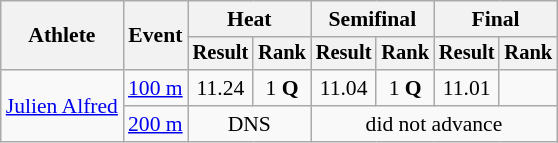<table class="wikitable" style="font-size:90%; text-align:center">
<tr>
<th rowspan=2>Athlete</th>
<th rowspan=2>Event</th>
<th colspan=2>Heat</th>
<th colspan=2>Semifinal</th>
<th colspan=2>Final</th>
</tr>
<tr style="font-size:95%">
<th>Result</th>
<th>Rank</th>
<th>Result</th>
<th>Rank</th>
<th>Result</th>
<th>Rank</th>
</tr>
<tr>
<td align=left rowspan=2><a href='#'>Julien Alfred</a></td>
<td align=left rowspan=1><a href='#'>100 m</a></td>
<td>11.24</td>
<td>1 <strong>Q</strong></td>
<td>11.04</td>
<td>1 <strong>Q</strong></td>
<td>11.01</td>
<td></td>
</tr>
<tr>
<td align=left rowspan=1><a href='#'>200 m</a></td>
<td colspan=2>DNS</td>
<td colspan=4>did not advance</td>
</tr>
</table>
